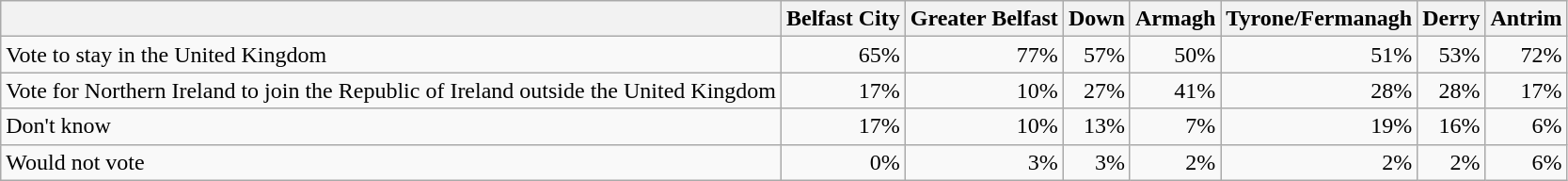<table class="wikitable" style="text-align:right">
<tr>
<th></th>
<th>Belfast City</th>
<th>Greater Belfast</th>
<th>Down</th>
<th>Armagh</th>
<th>Tyrone/Fermanagh</th>
<th>Derry</th>
<th>Antrim</th>
</tr>
<tr>
<td style="text-align:left">Vote to stay in the United Kingdom</td>
<td>65%</td>
<td>77%</td>
<td>57%</td>
<td>50%</td>
<td>51%</td>
<td>53%</td>
<td>72%</td>
</tr>
<tr>
<td style="text-align:left">Vote for Northern Ireland to join the Republic of Ireland outside the United Kingdom</td>
<td>17%</td>
<td>10%</td>
<td>27%</td>
<td>41%</td>
<td>28%</td>
<td>28%</td>
<td>17%</td>
</tr>
<tr>
<td style="text-align:left">Don't know</td>
<td>17%</td>
<td>10%</td>
<td>13%</td>
<td>7%</td>
<td>19%</td>
<td>16%</td>
<td>6%</td>
</tr>
<tr>
<td style="text-align:left">Would not vote</td>
<td>0%</td>
<td>3%</td>
<td>3%</td>
<td>2%</td>
<td>2%</td>
<td>2%</td>
<td>6%</td>
</tr>
</table>
